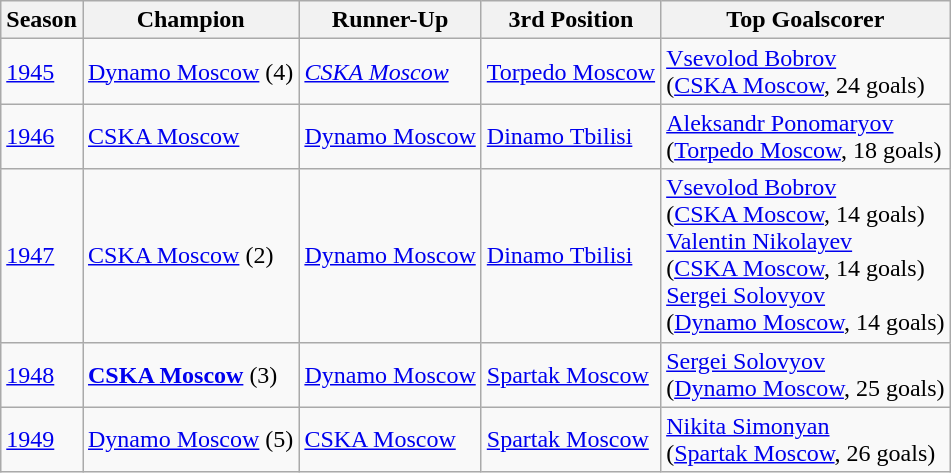<table class="sortable plainrowheaders wikitable">
<tr>
<th>Season</th>
<th>Champion</th>
<th>Runner-Up</th>
<th>3rd Position</th>
<th>Top Goalscorer</th>
</tr>
<tr>
<td><a href='#'>1945</a></td>
<td><a href='#'>Dynamo Moscow</a> (4)</td>
<td><em><a href='#'>CSKA Moscow</a></em></td>
<td><a href='#'>Torpedo Moscow</a></td>
<td><a href='#'>Vsevolod Bobrov</a><br>(<a href='#'>CSKA Moscow</a>, 24 goals)</td>
</tr>
<tr>
<td><a href='#'>1946</a></td>
<td><a href='#'>CSKA Moscow</a></td>
<td><a href='#'>Dynamo Moscow</a></td>
<td><a href='#'>Dinamo Tbilisi</a></td>
<td><a href='#'>Aleksandr Ponomaryov</a><br>(<a href='#'>Torpedo Moscow</a>, 18 goals)</td>
</tr>
<tr>
<td><a href='#'>1947</a></td>
<td><a href='#'>CSKA Moscow</a> (2)</td>
<td><a href='#'>Dynamo Moscow</a></td>
<td><a href='#'>Dinamo Tbilisi</a></td>
<td><a href='#'>Vsevolod Bobrov</a><br>(<a href='#'>CSKA Moscow</a>, 14 goals)<br><a href='#'>Valentin Nikolayev</a><br>(<a href='#'>CSKA Moscow</a>, 14 goals)<br><a href='#'>Sergei Solovyov</a><br>(<a href='#'>Dynamo Moscow</a>, 14 goals)</td>
</tr>
<tr>
<td><a href='#'>1948</a></td>
<td><strong><a href='#'>CSKA Moscow</a></strong> (3)</td>
<td><a href='#'>Dynamo Moscow</a></td>
<td><a href='#'>Spartak Moscow</a></td>
<td><a href='#'>Sergei Solovyov</a><br>(<a href='#'>Dynamo Moscow</a>, 25 goals)</td>
</tr>
<tr>
<td><a href='#'>1949</a></td>
<td><a href='#'>Dynamo Moscow</a> (5)</td>
<td><a href='#'>CSKA Moscow</a></td>
<td><a href='#'>Spartak Moscow</a></td>
<td><a href='#'>Nikita Simonyan</a><br>(<a href='#'>Spartak Moscow</a>, 26 goals)</td>
</tr>
</table>
